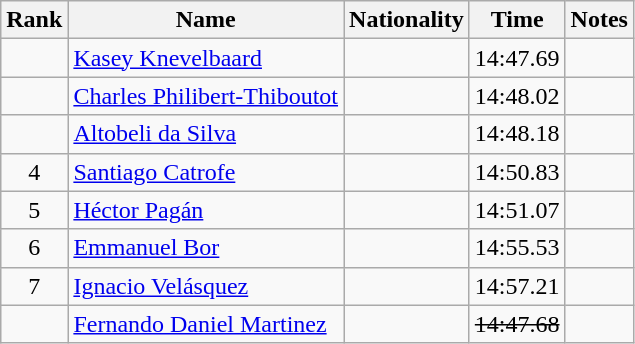<table class="wikitable sortable" style="text-align:center">
<tr>
<th>Rank</th>
<th>Name</th>
<th>Nationality</th>
<th>Time</th>
<th>Notes</th>
</tr>
<tr>
<td></td>
<td align=left><a href='#'>Kasey Knevelbaard</a></td>
<td align=left></td>
<td>14:47.69</td>
<td></td>
</tr>
<tr>
<td></td>
<td align=left><a href='#'>Charles Philibert-Thiboutot</a></td>
<td align=left></td>
<td>14:48.02</td>
<td></td>
</tr>
<tr>
<td></td>
<td align=left><a href='#'>Altobeli da Silva</a></td>
<td align=left></td>
<td>14:48.18</td>
<td></td>
</tr>
<tr>
<td>4</td>
<td align=left><a href='#'>Santiago Catrofe</a></td>
<td align=left></td>
<td>14:50.83</td>
<td></td>
</tr>
<tr>
<td>5</td>
<td align=left><a href='#'>Héctor Pagán</a></td>
<td align=left></td>
<td>14:51.07</td>
<td></td>
</tr>
<tr>
<td>6</td>
<td align=left><a href='#'>Emmanuel Bor</a></td>
<td align=left></td>
<td>14:55.53</td>
<td></td>
</tr>
<tr>
<td>7</td>
<td align=left><a href='#'>Ignacio Velásquez</a></td>
<td align=left></td>
<td>14:57.21</td>
<td></td>
</tr>
<tr>
<td></td>
<td align=left><a href='#'>Fernando Daniel Martinez</a></td>
<td align=left></td>
<td><s>14:47.68</s></td>
<td></td>
</tr>
</table>
